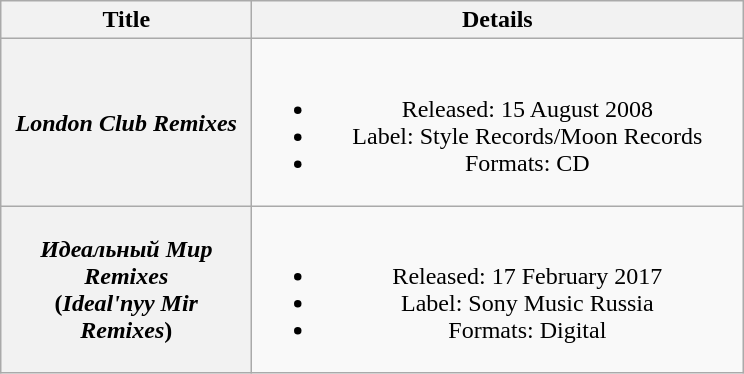<table class="wikitable plainrowheaders" style="text-align:center;" border="1">
<tr>
<th scope="col" style="width:10em;">Title</th>
<th scope="col" style="width:20em;">Details</th>
</tr>
<tr>
<th scope="row"><em>London Club Remixes</em></th>
<td><br><ul><li>Released: 15 August 2008</li><li>Label: Style Records/Moon Records</li><li>Formats: CD</li></ul></td>
</tr>
<tr>
<th scope="row"><em>Идеальный Мир Remixes</em><br>(<em>Ideal'nyy Mir Remixes</em>)</th>
<td><br><ul><li>Released: 17 February 2017</li><li>Label: Sony Music Russia</li><li>Formats: Digital</li></ul></td>
</tr>
</table>
